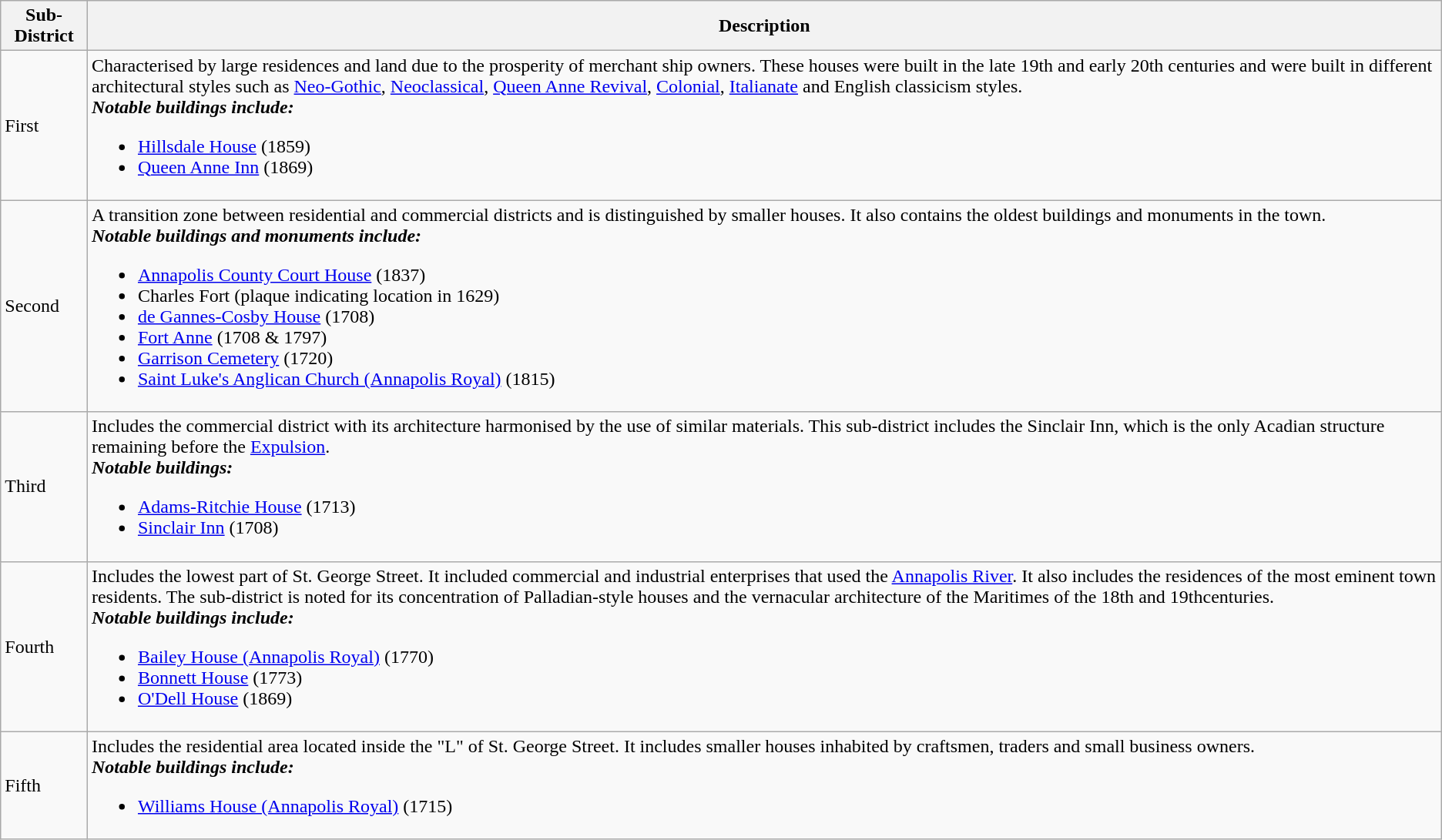<table class="wikitable">
<tr>
<th>Sub-District</th>
<th>Description</th>
</tr>
<tr>
<td>First</td>
<td>Characterised by large residences and land due to the prosperity of merchant ship owners. These houses were built in the late <abbr>19th</abbr> and early <abbr>20th</abbr> centuries and were built in different architectural styles such as <a href='#'>Neo-Gothic</a>, <a href='#'>Neoclassical</a>, <a href='#'>Queen Anne Revival</a>, <a href='#'>Colonial</a>, <a href='#'>Italianate</a> and English classicism styles.<br><strong><em>Notable buildings include:</em></strong><ul><li><a href='#'>Hillsdale House</a> (1859)</li><li><a href='#'>Queen Anne Inn</a> (1869)</li></ul></td>
</tr>
<tr>
<td>Second</td>
<td>A transition zone between residential and commercial districts and is distinguished by smaller houses. It also contains the oldest buildings and monuments in the town.<br><strong><em>Notable buildings and monuments include:</em></strong><ul><li><a href='#'>Annapolis County Court House</a> (1837)</li><li>Charles Fort (plaque indicating location in 1629)</li><li><a href='#'>de Gannes-Cosby House</a> (1708)</li><li><a href='#'>Fort Anne</a> (1708 & 1797)</li><li><a href='#'>Garrison Cemetery</a> (1720)</li><li><a href='#'>Saint Luke's Anglican Church (Annapolis Royal)</a> (1815)</li></ul></td>
</tr>
<tr>
<td>Third</td>
<td>Includes the commercial district with its architecture harmonised by the use of similar materials. This sub-district includes the Sinclair Inn, which is the only Acadian structure remaining before the <a href='#'>Expulsion</a>.<br><strong><em>Notable buildings:</em></strong><ul><li><a href='#'>Adams-Ritchie House</a> (1713)</li><li><a href='#'>Sinclair Inn</a> (1708)</li></ul></td>
</tr>
<tr>
<td>Fourth</td>
<td>Includes the lowest part of St. George Street. It included commercial and industrial enterprises that used the <a href='#'>Annapolis River</a>. It also includes the residences of the most eminent town residents. The sub-district is noted for its concentration of Palladian-style houses and the vernacular architecture of the Maritimes of the <abbr>18th</abbr> and <abbr>19th</abbr>centuries.<br><strong><em>Notable buildings include:</em></strong><ul><li><a href='#'>Bailey House (Annapolis Royal)</a> (1770)</li><li><a href='#'>Bonnett House</a> (1773)</li><li><a href='#'>O'Dell House</a> (1869)</li></ul></td>
</tr>
<tr>
<td>Fifth</td>
<td>Includes the residential area located inside the "L" of St. George Street. It includes smaller houses inhabited by craftsmen, traders and small business owners.<br><strong><em>Notable buildings include:</em></strong><ul><li><a href='#'>Williams House (Annapolis Royal)</a> (1715)</li></ul></td>
</tr>
</table>
